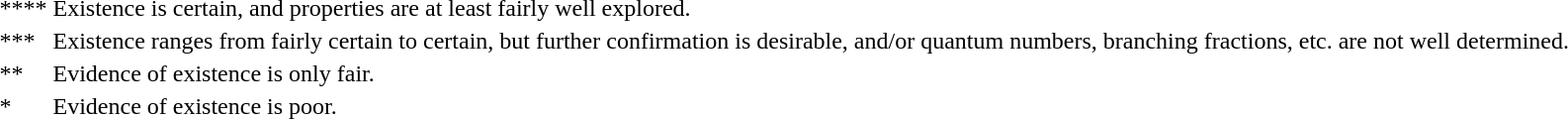<table>
<tr>
<td>****</td>
<td>Existence is certain, and properties are at least fairly well explored.</td>
</tr>
<tr>
<td>***</td>
<td>Existence ranges from fairly certain to certain, but further confirmation is desirable, and/or quantum numbers, branching fractions, etc. are not well determined.</td>
</tr>
<tr>
<td>**</td>
<td>Evidence of existence is only fair.</td>
</tr>
<tr>
<td>*</td>
<td>Evidence of existence is poor.</td>
</tr>
</table>
